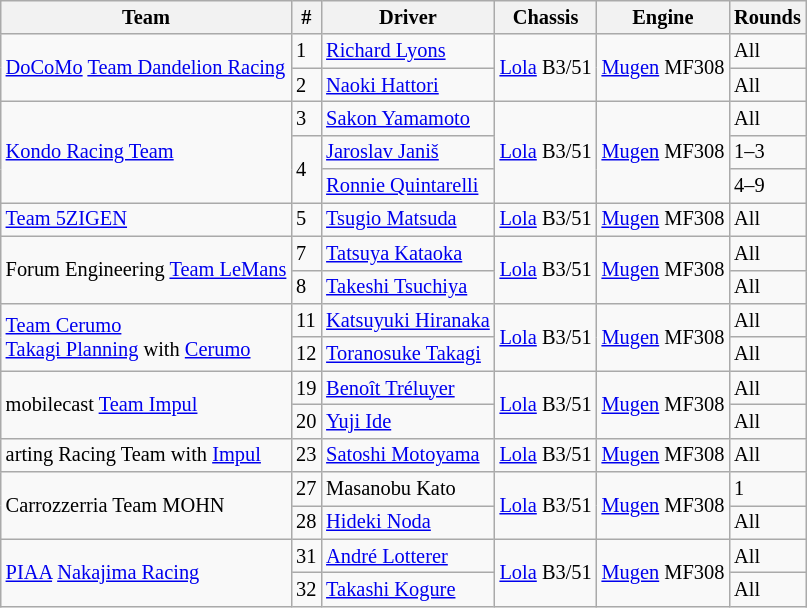<table class="wikitable" style="font-size:85%">
<tr>
<th>Team</th>
<th>#</th>
<th>Driver</th>
<th>Chassis</th>
<th>Engine</th>
<th>Rounds</th>
</tr>
<tr>
<td rowspan="2"><a href='#'>DoCoMo</a> <a href='#'>Team Dandelion Racing</a></td>
<td>1</td>
<td> <a href='#'>Richard Lyons</a></td>
<td rowspan="2"><a href='#'>Lola</a> B3/51</td>
<td rowspan="2"><a href='#'>Mugen</a> MF308</td>
<td>All</td>
</tr>
<tr>
<td>2</td>
<td> <a href='#'>Naoki Hattori</a></td>
<td>All</td>
</tr>
<tr>
<td rowspan="3"><a href='#'>Kondo Racing Team</a></td>
<td>3</td>
<td> <a href='#'>Sakon Yamamoto</a></td>
<td rowspan="3"><a href='#'>Lola</a> B3/51</td>
<td rowspan="3"><a href='#'>Mugen</a> MF308</td>
<td>All</td>
</tr>
<tr>
<td rowspan="2">4</td>
<td> <a href='#'>Jaroslav Janiš</a></td>
<td>1–3</td>
</tr>
<tr>
<td> <a href='#'>Ronnie Quintarelli</a></td>
<td>4–9</td>
</tr>
<tr>
<td><a href='#'>Team 5ZIGEN</a></td>
<td>5</td>
<td> <a href='#'>Tsugio Matsuda</a></td>
<td><a href='#'>Lola</a> B3/51</td>
<td><a href='#'>Mugen</a> MF308</td>
<td>All</td>
</tr>
<tr>
<td rowspan="2">Forum Engineering <a href='#'>Team LeMans</a></td>
<td>7</td>
<td> <a href='#'>Tatsuya Kataoka</a></td>
<td rowspan="2"><a href='#'>Lola</a> B3/51</td>
<td rowspan="2"><a href='#'>Mugen</a> MF308</td>
<td>All</td>
</tr>
<tr>
<td>8</td>
<td> <a href='#'>Takeshi Tsuchiya</a></td>
<td>All</td>
</tr>
<tr>
<td rowspan="2"><a href='#'>Team Cerumo</a><br><a href='#'>Takagi Planning</a> with <a href='#'>Cerumo</a></td>
<td>11</td>
<td> <a href='#'>Katsuyuki Hiranaka</a></td>
<td rowspan="2"><a href='#'>Lola</a> B3/51</td>
<td rowspan="2"><a href='#'>Mugen</a> MF308</td>
<td>All</td>
</tr>
<tr>
<td>12</td>
<td> <a href='#'>Toranosuke Takagi</a></td>
<td>All</td>
</tr>
<tr>
<td rowspan="2">mobilecast <a href='#'>Team Impul</a></td>
<td>19</td>
<td> <a href='#'>Benoît Tréluyer</a></td>
<td rowspan="2"><a href='#'>Lola</a> B3/51</td>
<td rowspan="2"><a href='#'>Mugen</a> MF308</td>
<td>All</td>
</tr>
<tr>
<td>20</td>
<td> <a href='#'>Yuji Ide</a></td>
<td>All</td>
</tr>
<tr>
<td>arting Racing Team with <a href='#'>Impul</a></td>
<td>23</td>
<td> <a href='#'>Satoshi Motoyama</a></td>
<td><a href='#'>Lola</a> B3/51</td>
<td><a href='#'>Mugen</a> MF308</td>
<td>All</td>
</tr>
<tr>
<td rowspan="2">Carrozzerria Team MOHN</td>
<td>27</td>
<td> Masanobu Kato</td>
<td rowspan="2"><a href='#'>Lola</a> B3/51</td>
<td rowspan="2"><a href='#'>Mugen</a> MF308</td>
<td>1</td>
</tr>
<tr>
<td>28</td>
<td> <a href='#'>Hideki Noda</a></td>
<td>All</td>
</tr>
<tr>
<td rowspan="2"><a href='#'>PIAA</a> <a href='#'>Nakajima Racing</a></td>
<td>31</td>
<td> <a href='#'>André Lotterer</a></td>
<td rowspan="2"><a href='#'>Lola</a> B3/51</td>
<td rowspan="2"><a href='#'>Mugen</a> MF308</td>
<td>All</td>
</tr>
<tr>
<td>32</td>
<td> <a href='#'>Takashi Kogure</a></td>
<td>All</td>
</tr>
</table>
